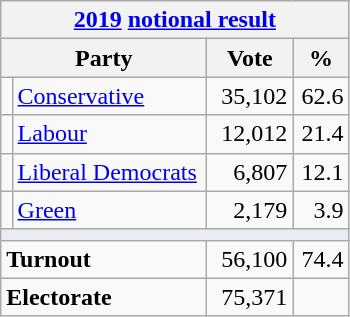<table class="wikitable">
<tr>
<th colspan="4"><a href='#'>2019</a> <a href='#'>notional result</a></th>
</tr>
<tr>
<th bgcolor="#DDDDFF" width="130px" colspan="2">Party</th>
<th bgcolor="#DDDDFF" width="50px">Vote</th>
<th bgcolor="#DDDDFF" width="30px">%</th>
</tr>
<tr>
<td></td>
<td><a href='#'>Conservative</a></td>
<td align=right>35,102</td>
<td align=right>62.6</td>
</tr>
<tr>
<td></td>
<td><a href='#'>Labour</a></td>
<td align=right>12,012</td>
<td align=right>21.4</td>
</tr>
<tr>
<td></td>
<td><a href='#'>Liberal Democrats</a></td>
<td align=right>6,807</td>
<td align=right>12.1</td>
</tr>
<tr>
<td></td>
<td><a href='#'>Green</a></td>
<td align=right>2,179</td>
<td align=right>3.9</td>
</tr>
<tr>
<td colspan="4" bgcolor="#EAECF0"></td>
</tr>
<tr>
<td colspan="2"><strong>Turnout</strong></td>
<td align=right>56,100</td>
<td align=right>74.4</td>
</tr>
<tr>
<td colspan="2"><strong>Electorate</strong></td>
<td align=right>75,371</td>
</tr>
</table>
